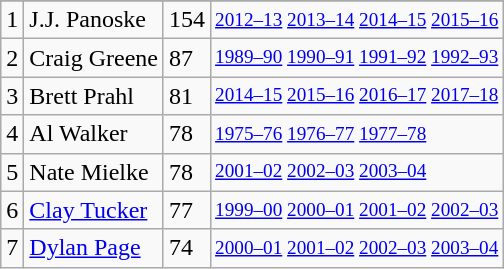<table class="wikitable">
<tr>
</tr>
<tr>
<td>1</td>
<td>J.J. Panoske</td>
<td>154</td>
<td style="font-size:80%;"><a href='#'>2012–13</a> <a href='#'>2013–14</a> <a href='#'>2014–15</a> <a href='#'>2015–16</a></td>
</tr>
<tr>
<td>2</td>
<td>Craig Greene</td>
<td>87</td>
<td style="font-size:80%;"><a href='#'>1989–90</a> <a href='#'>1990–91</a> <a href='#'>1991–92</a> <a href='#'>1992–93</a></td>
</tr>
<tr>
<td>3</td>
<td>Brett Prahl</td>
<td>81</td>
<td style="font-size:80%;"><a href='#'>2014–15</a> <a href='#'>2015–16</a> <a href='#'>2016–17</a> <a href='#'>2017–18</a></td>
</tr>
<tr>
<td>4</td>
<td>Al Walker</td>
<td>78</td>
<td style="font-size:80%;"><a href='#'>1975–76</a> <a href='#'>1976–77</a> <a href='#'>1977–78</a></td>
</tr>
<tr>
<td>5</td>
<td>Nate Mielke</td>
<td>78</td>
<td style="font-size:80%;"><a href='#'>2001–02</a> <a href='#'>2002–03</a> <a href='#'>2003–04</a></td>
</tr>
<tr>
<td>6</td>
<td><a href='#'>Clay Tucker</a></td>
<td>77</td>
<td style="font-size:80%;"><a href='#'>1999–00</a> <a href='#'>2000–01</a> <a href='#'>2001–02</a> <a href='#'>2002–03</a></td>
</tr>
<tr>
<td>7</td>
<td><a href='#'>Dylan Page</a></td>
<td>74</td>
<td style="font-size:80%;"><a href='#'>2000–01</a> <a href='#'>2001–02</a> <a href='#'>2002–03</a> <a href='#'>2003–04</a></td>
</tr>
</table>
